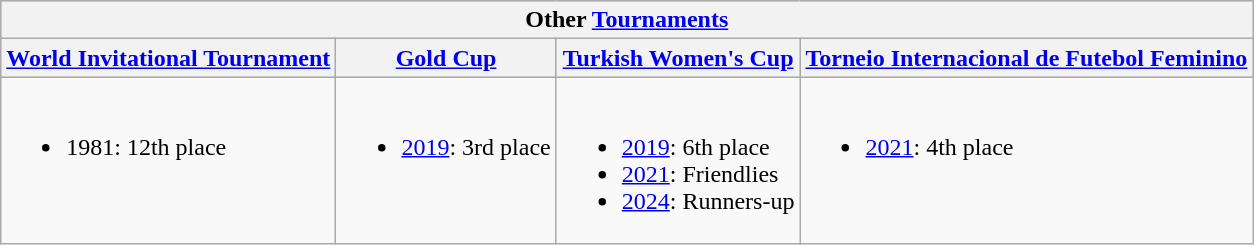<table class="wikitable">
<tr style="background:#ccc;">
<th colspan=4>Other <a href='#'>Tournaments</a></th>
</tr>
<tr style="background:#ccc;">
<th><a href='#'>World Invitational Tournament</a></th>
<th><a href='#'>Gold Cup</a></th>
<th><a href='#'>Turkish Women's Cup</a></th>
<th><a href='#'>Torneio Internacional de Futebol Feminino</a></th>
</tr>
<tr>
<td style="vertical-align:top;"><br><ul><li> 1981: 12th place</li></ul></td>
<td style="vertical-align:top;"><br><ul><li> <a href='#'>2019</a>: 3rd place</li></ul></td>
<td style="vertical-align:top;"><br><ul><li> <a href='#'>2019</a>: 6th place</li><li> <a href='#'>2021</a>: Friendlies</li><li> <a href='#'>2024</a>:  Runners-up</li></ul></td>
<td style="vertical-align:top;"><br><ul><li> <a href='#'>2021</a>: 4th place</li></ul></td>
</tr>
</table>
